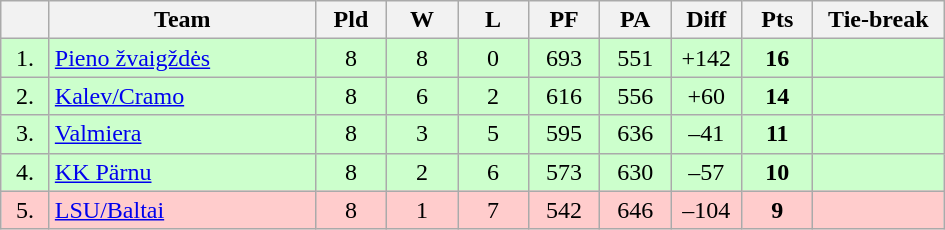<table class="wikitable" style="text-align:center">
<tr>
<th width=25></th>
<th width=170>Team</th>
<th width=40>Pld</th>
<th width=40>W</th>
<th width=40>L</th>
<th width=40>PF</th>
<th width=40>PA</th>
<th width=40>Diff</th>
<th width=40>Pts</th>
<th width=80>Tie-break</th>
</tr>
<tr style="background:#ccffcc;">
<td>1.</td>
<td align=left> <a href='#'>Pieno žvaigždės</a></td>
<td>8</td>
<td>8</td>
<td>0</td>
<td>693</td>
<td>551</td>
<td>+142</td>
<td><strong>16</strong></td>
<td></td>
</tr>
<tr style="background:#ccffcc;">
<td>2.</td>
<td align=left> <a href='#'>Kalev/Cramo</a></td>
<td>8</td>
<td>6</td>
<td>2</td>
<td>616</td>
<td>556</td>
<td>+60</td>
<td><strong>14</strong></td>
<td></td>
</tr>
<tr style="background:#ccffcc;">
<td>3.</td>
<td align=left> <a href='#'>Valmiera</a></td>
<td>8</td>
<td>3</td>
<td>5</td>
<td>595</td>
<td>636</td>
<td>–41</td>
<td><strong>11</strong></td>
<td></td>
</tr>
<tr style="background:#ccffcc;">
<td>4.</td>
<td align=left> <a href='#'>KK Pärnu</a></td>
<td>8</td>
<td>2</td>
<td>6</td>
<td>573</td>
<td>630</td>
<td>–57</td>
<td><strong>10</strong></td>
<td></td>
</tr>
<tr style="background:#ffcccc;">
<td>5.</td>
<td align=left> <a href='#'>LSU/Baltai</a></td>
<td>8</td>
<td>1</td>
<td>7</td>
<td>542</td>
<td>646</td>
<td>–104</td>
<td><strong>9</strong></td>
<td></td>
</tr>
</table>
